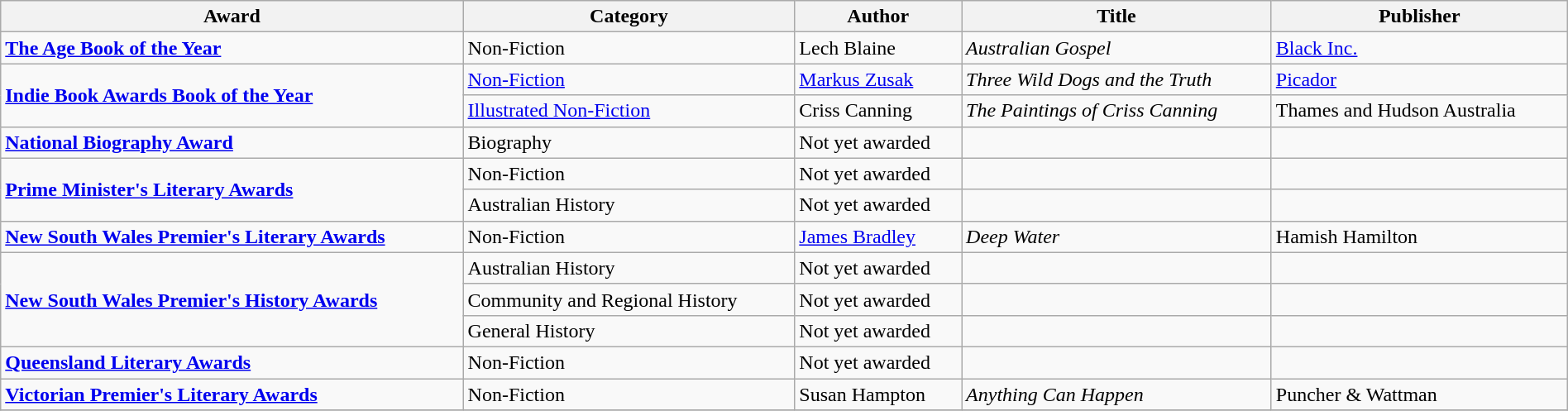<table class="wikitable" width="100%">
<tr>
<th>Award</th>
<th>Category</th>
<th>Author</th>
<th>Title</th>
<th>Publisher</th>
</tr>
<tr>
<td><strong><a href='#'>The Age Book of the Year</a></strong></td>
<td>Non-Fiction</td>
<td>Lech Blaine</td>
<td><em>Australian Gospel</em></td>
<td><a href='#'>Black Inc.</a></td>
</tr>
<tr>
<td rowspan=2><strong><a href='#'>Indie Book Awards Book of the Year</a></strong></td>
<td><a href='#'>Non-Fiction</a></td>
<td><a href='#'>Markus Zusak</a></td>
<td><em>Three Wild Dogs and the Truth</em></td>
<td><a href='#'>Picador</a></td>
</tr>
<tr>
<td><a href='#'>Illustrated Non-Fiction</a></td>
<td>Criss Canning</td>
<td><em>The Paintings of Criss Canning</em></td>
<td>Thames and Hudson Australia</td>
</tr>
<tr>
<td><strong><a href='#'>National Biography Award</a></strong></td>
<td>Biography</td>
<td>Not yet awarded</td>
<td></td>
<td></td>
</tr>
<tr>
<td rowspan="2"><strong><a href='#'>Prime Minister's Literary Awards</a></strong></td>
<td>Non-Fiction</td>
<td>Not yet awarded</td>
<td></td>
<td></td>
</tr>
<tr>
<td>Australian History</td>
<td>Not yet awarded</td>
<td></td>
<td></td>
</tr>
<tr>
<td><strong><a href='#'>New South Wales Premier's Literary Awards</a></strong></td>
<td>Non-Fiction</td>
<td><a href='#'>James Bradley</a></td>
<td><em>Deep Water</em></td>
<td>Hamish Hamilton</td>
</tr>
<tr>
<td rowspan="3"><strong><a href='#'>New South Wales Premier's History Awards</a></strong></td>
<td>Australian History</td>
<td>Not yet awarded</td>
<td></td>
<td></td>
</tr>
<tr>
<td>Community and Regional History</td>
<td>Not yet awarded</td>
<td></td>
<td></td>
</tr>
<tr>
<td>General History</td>
<td>Not yet awarded</td>
<td></td>
<td></td>
</tr>
<tr>
<td><strong><a href='#'>Queensland Literary Awards</a></strong></td>
<td>Non-Fiction</td>
<td>Not yet awarded</td>
<td></td>
<td></td>
</tr>
<tr>
<td><strong><a href='#'>Victorian Premier's Literary Awards</a></strong></td>
<td>Non-Fiction</td>
<td>Susan Hampton</td>
<td><em>Anything Can Happen</em></td>
<td>Puncher & Wattman</td>
</tr>
<tr>
</tr>
</table>
